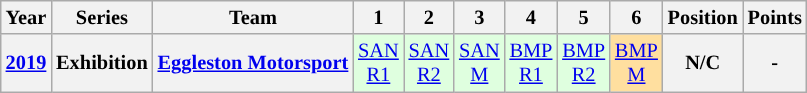<table class="wikitable" style="text-align:center; font-size:85%">
<tr>
<th>Year</th>
<th>Series</th>
<th>Team</th>
<th>1</th>
<th>2</th>
<th>3</th>
<th>4</th>
<th>5</th>
<th>6</th>
<th>Position</th>
<th>Points</th>
</tr>
<tr>
<th><a href='#'>2019</a></th>
<th>Exhibition</th>
<th nowrap><a href='#'>Eggleston Motorsport</a></th>
<td style="background:#dfffdf"><a href='#'>SAN<br>R1</a><br></td>
<td style="background:#dfffdf"><a href='#'>SAN<br>R2</a><br></td>
<td style="background:#dfffdf"><a href='#'>SAN<br>M</a><br></td>
<td style="background:#dfffdf"><a href='#'>BMP<br>R1</a><br></td>
<td style="background:#dfffdf"><a href='#'>BMP<br>R2</a><br></td>
<td style="background:#ffdf9f"><a href='#'>BMP<br>M</a><br></td>
<th>N/C</th>
<th>-</th>
</tr>
</table>
